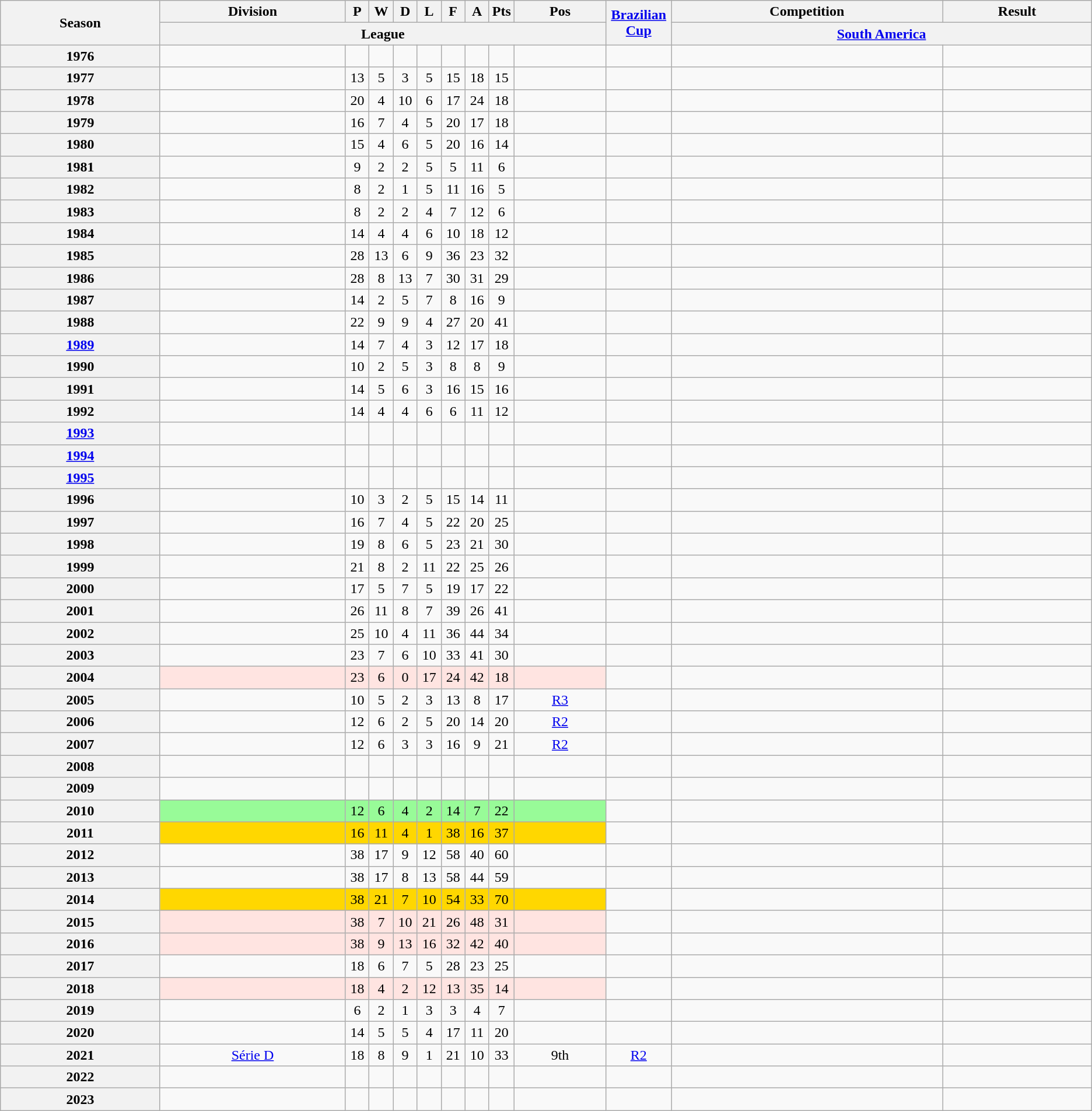<table class="wikitable sortable" style="text-align: center">
<tr>
<th scope="col" rowspan="2" scope="col">Season</th>
<th scope="col">Division</th>
<th width="20" scope="col">P</th>
<th width="20" scope="col">W</th>
<th width="20" scope="col">D</th>
<th width="20" scope="col">L</th>
<th width="20" scope="col">F</th>
<th width="20" scope="col">A</th>
<th width="20" scope="col">Pts</th>
<th scope="col">Pos</th>
<th rowspan="2" width=6% scope="col" class="unsortable"><a href='#'>Brazilian Cup</a></th>
<th scope="col">Competition</th>
<th scope="col">Result</th>
</tr>
<tr class="unsortable">
<th colspan="9" scope="col">League</th>
<th colspan="2" scope="col"><a href='#'>South America</a></th>
</tr>
<tr>
<th scope="row">1976</th>
<td></td>
<td></td>
<td></td>
<td></td>
<td></td>
<td></td>
<td></td>
<td></td>
<td></td>
<td></td>
<td></td>
<td></td>
</tr>
<tr>
<th scope="row">1977</th>
<td></td>
<td>13</td>
<td>5</td>
<td>3</td>
<td>5</td>
<td>15</td>
<td>18</td>
<td>15</td>
<td></td>
<td></td>
<td></td>
<td></td>
</tr>
<tr>
<th scope="row">1978</th>
<td></td>
<td>20</td>
<td>4</td>
<td>10</td>
<td>6</td>
<td>17</td>
<td>24</td>
<td>18</td>
<td></td>
<td></td>
<td></td>
<td></td>
</tr>
<tr>
<th scope="row">1979</th>
<td></td>
<td>16</td>
<td>7</td>
<td>4</td>
<td>5</td>
<td>20</td>
<td>17</td>
<td>18</td>
<td></td>
<td></td>
<td></td>
<td></td>
</tr>
<tr>
<th scope="row">1980</th>
<td></td>
<td>15</td>
<td>4</td>
<td>6</td>
<td>5</td>
<td>20</td>
<td>16</td>
<td>14</td>
<td></td>
<td></td>
<td></td>
<td></td>
</tr>
<tr>
<th scope="row">1981</th>
<td></td>
<td>9</td>
<td>2</td>
<td>2</td>
<td>5</td>
<td>5</td>
<td>11</td>
<td>6</td>
<td></td>
<td></td>
<td></td>
<td></td>
</tr>
<tr>
<th scope="row">1982</th>
<td></td>
<td>8</td>
<td>2</td>
<td>1</td>
<td>5</td>
<td>11</td>
<td>16</td>
<td>5</td>
<td></td>
<td></td>
<td></td>
<td></td>
</tr>
<tr>
<th scope="row">1983</th>
<td></td>
<td>8</td>
<td>2</td>
<td>2</td>
<td>4</td>
<td>7</td>
<td>12</td>
<td>6</td>
<td></td>
<td></td>
<td></td>
<td></td>
</tr>
<tr>
<th scope="row">1984</th>
<td></td>
<td>14</td>
<td>4</td>
<td>4</td>
<td>6</td>
<td>10</td>
<td>18</td>
<td>12</td>
<td></td>
<td></td>
<td></td>
<td></td>
</tr>
<tr>
<th scope="row">1985</th>
<td></td>
<td>28</td>
<td>13</td>
<td>6</td>
<td>9</td>
<td>36</td>
<td>23</td>
<td>32</td>
<td></td>
<td></td>
<td></td>
<td></td>
</tr>
<tr>
<th scope="row">1986</th>
<td></td>
<td>28</td>
<td>8</td>
<td>13</td>
<td>7</td>
<td>30</td>
<td>31</td>
<td>29</td>
<td></td>
<td></td>
<td></td>
<td></td>
</tr>
<tr>
<th scope="row">1987</th>
<td></td>
<td>14</td>
<td>2</td>
<td>5</td>
<td>7</td>
<td>8</td>
<td>16</td>
<td>9</td>
<td></td>
<td></td>
<td></td>
<td></td>
</tr>
<tr>
<th scope="row">1988</th>
<td></td>
<td>22</td>
<td>9</td>
<td>9</td>
<td>4</td>
<td>27</td>
<td>20</td>
<td>41</td>
<td></td>
<td></td>
<td></td>
<td></td>
</tr>
<tr>
<th scope="row"><a href='#'>1989</a></th>
<td></td>
<td>14</td>
<td>7</td>
<td>4</td>
<td>3</td>
<td>12</td>
<td>17</td>
<td>18</td>
<td></td>
<td></td>
<td></td>
<td></td>
</tr>
<tr>
<th scope="row">1990</th>
<td></td>
<td>10</td>
<td>2</td>
<td>5</td>
<td>3</td>
<td>8</td>
<td>8</td>
<td>9</td>
<td></td>
<td align=centre></td>
<td></td>
<td></td>
</tr>
<tr>
<th scope="row">1991</th>
<td></td>
<td>14</td>
<td>5</td>
<td>6</td>
<td>3</td>
<td>16</td>
<td>15</td>
<td>16</td>
<td></td>
<td></td>
<td></td>
<td></td>
</tr>
<tr>
<th scope="row">1992</th>
<td></td>
<td>14</td>
<td>4</td>
<td>4</td>
<td>6</td>
<td>6</td>
<td>11</td>
<td>12</td>
<td></td>
<td></td>
<td></td>
<td></td>
</tr>
<tr>
<th scope="row"><a href='#'>1993</a></th>
<td></td>
<td></td>
<td></td>
<td></td>
<td></td>
<td></td>
<td></td>
<td></td>
<td></td>
<td></td>
<td></td>
<td></td>
</tr>
<tr>
<th scope="row"><a href='#'>1994</a></th>
<td></td>
<td></td>
<td></td>
<td></td>
<td></td>
<td></td>
<td></td>
<td></td>
<td></td>
<td></td>
<td></td>
<td></td>
</tr>
<tr>
<th scope="row"><a href='#'>1995</a></th>
<td></td>
<td></td>
<td></td>
<td></td>
<td></td>
<td></td>
<td></td>
<td></td>
<td></td>
<td></td>
<td></td>
<td></td>
</tr>
<tr>
<th scope="row">1996</th>
<td></td>
<td>10</td>
<td>3</td>
<td>2</td>
<td>5</td>
<td>15</td>
<td>14</td>
<td>11</td>
<td></td>
<td></td>
<td></td>
<td></td>
</tr>
<tr>
<th scope="row">1997</th>
<td></td>
<td>16</td>
<td>7</td>
<td>4</td>
<td>5</td>
<td>22</td>
<td>20</td>
<td>25</td>
<td></td>
<td></td>
<td></td>
<td></td>
</tr>
<tr>
<th scope="row">1998</th>
<td></td>
<td>19</td>
<td>8</td>
<td>6</td>
<td>5</td>
<td>23</td>
<td>21</td>
<td>30</td>
<td></td>
<td></td>
<td></td>
<td></td>
</tr>
<tr>
<th scope="row">1999</th>
<td></td>
<td>21</td>
<td>8</td>
<td>2</td>
<td>11</td>
<td>22</td>
<td>25</td>
<td>26</td>
<td></td>
<td></td>
<td></td>
<td></td>
</tr>
<tr>
<th scope="row">2000</th>
<td></td>
<td>17</td>
<td>5</td>
<td>7</td>
<td>5</td>
<td>19</td>
<td>17</td>
<td>22</td>
<td></td>
<td></td>
<td></td>
<td></td>
</tr>
<tr>
<th scope="row">2001</th>
<td></td>
<td>26</td>
<td>11</td>
<td>8</td>
<td>7</td>
<td>39</td>
<td>26</td>
<td>41</td>
<td></td>
<td align=centre></td>
<td></td>
<td></td>
</tr>
<tr>
<th scope="row">2002</th>
<td></td>
<td>25</td>
<td>10</td>
<td>4</td>
<td>11</td>
<td>36</td>
<td>44</td>
<td>34</td>
<td></td>
<td align=centre></td>
<td></td>
<td></td>
</tr>
<tr>
<th scope="row">2003</th>
<td></td>
<td>23</td>
<td>7</td>
<td>6</td>
<td>10</td>
<td>33</td>
<td>41</td>
<td>30</td>
<td></td>
<td></td>
<td></td>
<td></td>
</tr>
<tr>
<th scope="row">2004</th>
<td bgcolor=MistyRose> </td>
<td bgcolor=MistyRose>23</td>
<td bgcolor=MistyRose>6</td>
<td bgcolor=MistyRose>0</td>
<td bgcolor=MistyRose>17</td>
<td bgcolor=MistyRose>24</td>
<td bgcolor=MistyRose>42</td>
<td bgcolor=MistyRose>18</td>
<td bgcolor=MistyRose></td>
<td></td>
<td></td>
<td></td>
</tr>
<tr>
<th scope="row">2005</th>
<td></td>
<td>10</td>
<td>5</td>
<td>2</td>
<td>3</td>
<td>13</td>
<td>8</td>
<td>17</td>
<td> <a href='#'>R3</a></td>
<td></td>
<td></td>
<td></td>
</tr>
<tr>
<th scope="row">2006</th>
<td></td>
<td>12</td>
<td>6</td>
<td>2</td>
<td>5</td>
<td>20</td>
<td>14</td>
<td>20</td>
<td> <a href='#'>R2</a></td>
<td></td>
<td></td>
<td></td>
</tr>
<tr>
<th scope="row">2007</th>
<td></td>
<td>12</td>
<td>6</td>
<td>3</td>
<td>3</td>
<td>16</td>
<td>9</td>
<td>21</td>
<td> <a href='#'>R2</a></td>
<td></td>
<td></td>
<td></td>
</tr>
<tr>
<th scope="row">2008</th>
<td></td>
<td></td>
<td></td>
<td></td>
<td></td>
<td></td>
<td></td>
<td></td>
<td></td>
<td></td>
<td></td>
<td></td>
</tr>
<tr>
<th scope="row">2009</th>
<td></td>
<td></td>
<td></td>
<td></td>
<td></td>
<td></td>
<td></td>
<td></td>
<td></td>
<td></td>
<td></td>
<td></td>
</tr>
<tr>
<th scope="row">2010</th>
<td bgcolor=#98FB98> </td>
<td bgcolor=#98FB98>12</td>
<td bgcolor=#98FB98>6</td>
<td bgcolor=#98FB98>4</td>
<td bgcolor=#98FB98>2</td>
<td bgcolor=#98FB98>14</td>
<td bgcolor=#98FB98>7</td>
<td bgcolor=#98FB98>22</td>
<td bgcolor=#98FB98></td>
<td></td>
<td></td>
<td></td>
</tr>
<tr>
<th scope="row">2011</th>
<td bgcolor=gold> </td>
<td bgcolor=gold>16</td>
<td bgcolor=gold>11</td>
<td bgcolor=gold>4</td>
<td bgcolor=gold>1</td>
<td bgcolor=gold>38</td>
<td bgcolor=gold>16</td>
<td bgcolor=gold>37</td>
<td bgcolor=gold><strong></strong></td>
<td></td>
<td></td>
<td></td>
</tr>
<tr>
<th scope="row">2012</th>
<td></td>
<td>38</td>
<td>17</td>
<td>9</td>
<td>12</td>
<td>58</td>
<td>40</td>
<td>60</td>
<td></td>
<td></td>
<td></td>
<td></td>
</tr>
<tr>
<th scope="row">2013</th>
<td></td>
<td>38</td>
<td>17</td>
<td>8</td>
<td>13</td>
<td>58</td>
<td>44</td>
<td>59</td>
<td></td>
<td align=centre></td>
<td></td>
<td></td>
</tr>
<tr>
<th scope="row">2014</th>
<td bgcolor=gold> </td>
<td bgcolor=gold>38</td>
<td bgcolor=gold>21</td>
<td bgcolor=gold>7</td>
<td bgcolor=gold>10</td>
<td bgcolor=gold>54</td>
<td bgcolor=gold>33</td>
<td bgcolor=gold>70</td>
<td bgcolor=gold><strong></strong></td>
<td align=centre></td>
<td></td>
<td></td>
</tr>
<tr>
<th scope="row">2015</th>
<td bgcolor=MistyRose> </td>
<td bgcolor=MistyRose>38</td>
<td bgcolor=MistyRose>7</td>
<td bgcolor=MistyRose>10</td>
<td bgcolor=MistyRose>21</td>
<td bgcolor=MistyRose>26</td>
<td bgcolor=MistyRose>48</td>
<td bgcolor=MistyRose>31</td>
<td bgcolor=MistyRose></td>
<td align=centre></td>
<td align=left></td>
<td align=centre></td>
</tr>
<tr>
<th scope="row">2016</th>
<td bgcolor=MistyRose> </td>
<td bgcolor=MistyRose>38</td>
<td bgcolor=MistyRose>9</td>
<td bgcolor=MistyRose>13</td>
<td bgcolor=MistyRose>16</td>
<td bgcolor=MistyRose>32</td>
<td bgcolor=MistyRose>42</td>
<td bgcolor=MistyRose>40</td>
<td bgcolor=MistyRose></td>
<td align=centre></td>
<td></td>
<td></td>
</tr>
<tr>
<th scope="row">2017</th>
<td></td>
<td>18</td>
<td>6</td>
<td>7</td>
<td>5</td>
<td>28</td>
<td>23</td>
<td>25</td>
<td></td>
<td align=centre></td>
<td></td>
<td></td>
</tr>
<tr>
<th scope="row">2018</th>
<td bgcolor=MistyRose> </td>
<td bgcolor=MistyRose>18</td>
<td bgcolor=MistyRose>4</td>
<td bgcolor=MistyRose>2</td>
<td bgcolor=MistyRose>12</td>
<td bgcolor=MistyRose>13</td>
<td bgcolor=MistyRose>35</td>
<td bgcolor=MistyRose>14</td>
<td bgcolor=MistyRose></td>
<td align=centre></td>
<td></td>
<td></td>
</tr>
<tr>
<th scope="row">2019</th>
<td></td>
<td>6</td>
<td>2</td>
<td>1</td>
<td>3</td>
<td>3</td>
<td>4</td>
<td>7</td>
<td></td>
<td align=centre></td>
<td></td>
<td></td>
</tr>
<tr>
<th scope="row">2020</th>
<td></td>
<td>14</td>
<td>5</td>
<td>5</td>
<td>4</td>
<td>17</td>
<td>11</td>
<td>20</td>
<td></td>
<td></td>
<td></td>
<td></td>
</tr>
<tr>
<th>2021</th>
<td><a href='#'>Série D</a></td>
<td>18</td>
<td>8</td>
<td>9</td>
<td>1</td>
<td>21</td>
<td>10</td>
<td>33</td>
<td>9th</td>
<td><a href='#'>R2</a></td>
<td></td>
<td></td>
</tr>
<tr>
<th>2022</th>
<td></td>
<td></td>
<td></td>
<td></td>
<td></td>
<td></td>
<td></td>
<td></td>
<td></td>
<td></td>
<td></td>
<td></td>
</tr>
<tr>
<th>2023</th>
<td></td>
<td></td>
<td></td>
<td></td>
<td></td>
<td></td>
<td></td>
<td></td>
<td></td>
<td></td>
<td></td>
<td></td>
</tr>
</table>
